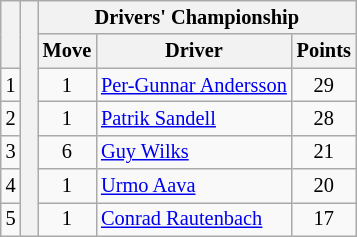<table class="wikitable" style="font-size:85%;">
<tr>
<th rowspan="2"></th>
<th rowspan="7" style="width:5px;"></th>
<th colspan="3">Drivers' Championship</th>
</tr>
<tr>
<th>Move</th>
<th>Driver</th>
<th>Points</th>
</tr>
<tr>
<td align="center">1</td>
<td align="center"> 1</td>
<td> <a href='#'>Per-Gunnar Andersson</a></td>
<td align="center">29</td>
</tr>
<tr>
<td align="center">2</td>
<td align="center"> 1</td>
<td> <a href='#'>Patrik Sandell</a></td>
<td align="center">28</td>
</tr>
<tr>
<td align="center">3</td>
<td align="center"> 6</td>
<td> <a href='#'>Guy Wilks</a></td>
<td align="center">21</td>
</tr>
<tr>
<td align="center">4</td>
<td align="center"> 1</td>
<td> <a href='#'>Urmo Aava</a></td>
<td align="center">20</td>
</tr>
<tr>
<td align="center">5</td>
<td align="center"> 1</td>
<td> <a href='#'>Conrad Rautenbach</a></td>
<td align="center">17</td>
</tr>
</table>
